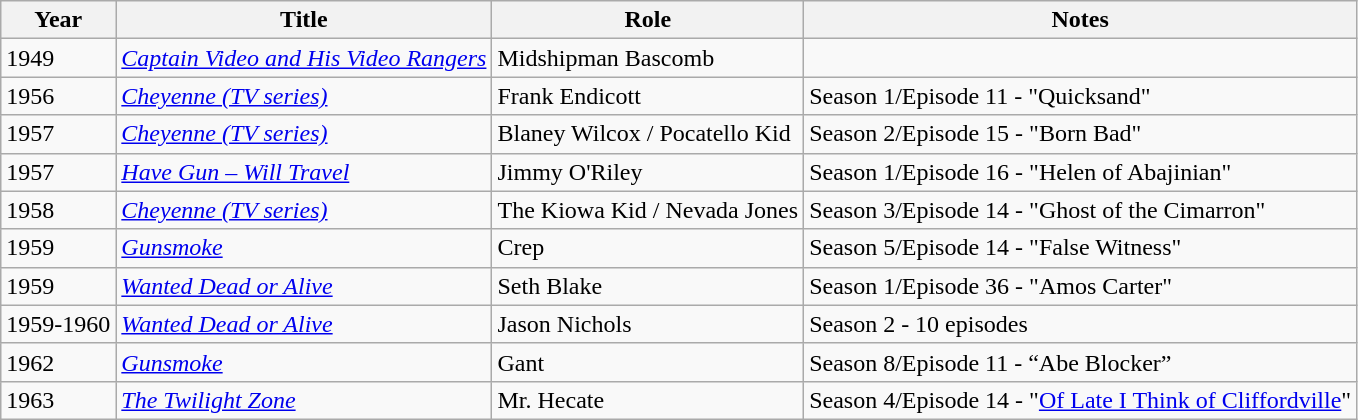<table class="wikitable plainrowheaders sortable">
<tr>
<th scope="col">Year</th>
<th scope="col">Title</th>
<th scope="col">Role</th>
<th scope="col" class="unsortable">Notes</th>
</tr>
<tr>
<td>1949</td>
<td><em><a href='#'>Captain Video and His Video Rangers</a></em></td>
<td>Midshipman Bascomb</td>
<td></td>
</tr>
<tr>
<td>1956</td>
<td><em><a href='#'>Cheyenne (TV series)</a></em></td>
<td>Frank Endicott</td>
<td>Season 1/Episode 11 - "Quicksand"</td>
</tr>
<tr>
<td>1957</td>
<td><em><a href='#'>Cheyenne (TV series)</a></em></td>
<td>Blaney Wilcox / Pocatello Kid</td>
<td>Season 2/Episode 15 - "Born Bad"</td>
</tr>
<tr>
<td>1957</td>
<td><em><a href='#'>Have Gun – Will Travel</a></em></td>
<td>Jimmy O'Riley</td>
<td>Season 1/Episode 16 - "Helen of Abajinian"</td>
</tr>
<tr>
<td>1958</td>
<td><em><a href='#'>Cheyenne (TV series)</a></em></td>
<td>The Kiowa Kid / Nevada Jones</td>
<td>Season 3/Episode 14 - "Ghost of the Cimarron"</td>
</tr>
<tr>
<td>1959</td>
<td><em><a href='#'>Gunsmoke</a></em></td>
<td>Crep</td>
<td>Season 5/Episode 14 - "False Witness"</td>
</tr>
<tr>
<td>1959</td>
<td><em><a href='#'>Wanted Dead or Alive</a></em></td>
<td>Seth Blake</td>
<td>Season 1/Episode 36 - "Amos Carter"</td>
</tr>
<tr>
<td>1959-1960</td>
<td><em><a href='#'>Wanted Dead or Alive</a></em></td>
<td>Jason Nichols</td>
<td>Season 2 - 10 episodes</td>
</tr>
<tr>
<td>1962</td>
<td><em><a href='#'>Gunsmoke</a></em></td>
<td>Gant</td>
<td>Season 8/Episode 11 - “Abe Blocker”</td>
</tr>
<tr>
<td>1963</td>
<td><em><a href='#'>The Twilight Zone</a></em></td>
<td>Mr. Hecate</td>
<td>Season 4/Episode 14 - "<a href='#'>Of Late I Think of Cliffordville</a>"</td>
</tr>
</table>
